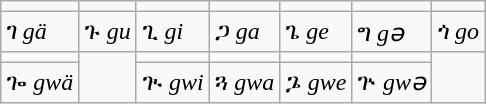<table class="wikitable">
<tr align=center>
<td></td>
<td></td>
<td></td>
<td></td>
<td></td>
<td></td>
<td></td>
</tr>
<tr>
<td>ገ <em>gä</em></td>
<td>ጉ <em>gu</em></td>
<td>ጊ <em>gi</em></td>
<td>ጋ <em>ga</em></td>
<td>ጌ <em>ge</em></td>
<td>ግ <em>gə</em></td>
<td>ጎ <em>go</em></td>
</tr>
<tr>
<td></td>
<td rowspan=2></td>
<td></td>
<td></td>
<td></td>
<td></td>
<td rowspan=2></td>
</tr>
<tr>
<td>ጐ <em>gwä</em></td>
<td>ጒ <em>gwi</em></td>
<td>ጓ <em>gwa</em></td>
<td>ጔ <em>gwe</em></td>
<td>ጕ <em>gwə</em></td>
</tr>
</table>
